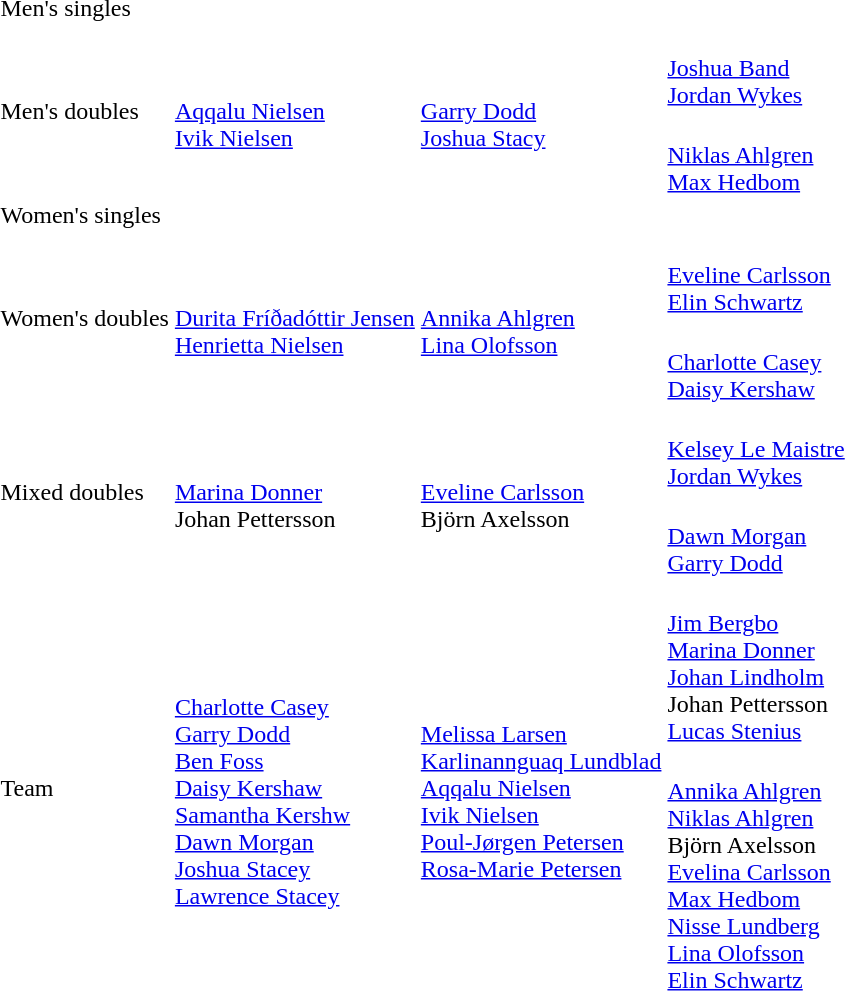<table>
<tr>
<td Rowspan=2>Men's singles</td>
<td Rowspan=2></td>
<td Rowspan=2></td>
<td></td>
</tr>
<tr>
<td></td>
</tr>
<tr>
<td Rowspan=2>Men's doubles</td>
<td Rowspan=2><br><a href='#'>Aqqalu Nielsen</a><br><a href='#'>Ivik Nielsen</a></td>
<td Rowspan=2><br><a href='#'>Garry Dodd</a><br><a href='#'>Joshua Stacy</a></td>
<td><br><a href='#'>Joshua Band</a><br><a href='#'>Jordan Wykes</a></td>
</tr>
<tr>
<td><br><a href='#'>Niklas Ahlgren</a><br><a href='#'>Max Hedbom</a></td>
</tr>
<tr>
<td Rowspan=2>Women's singles</td>
<td Rowspan=2></td>
<td Rowspan=2></td>
<td></td>
</tr>
<tr>
<td></td>
</tr>
<tr>
<td Rowspan=2>Women's doubles</td>
<td Rowspan=2><br><a href='#'>Durita Fríðadóttir Jensen</a><br><a href='#'>Henrietta Nielsen</a></td>
<td Rowspan=2><br><a href='#'>Annika Ahlgren</a><br><a href='#'>Lina Olofsson</a></td>
<td><br><a href='#'>Eveline Carlsson</a><br><a href='#'>Elin Schwartz</a></td>
</tr>
<tr>
<td><br><a href='#'>Charlotte Casey</a><br><a href='#'>Daisy Kershaw</a></td>
</tr>
<tr>
<td Rowspan=2>Mixed doubles</td>
<td Rowspan=2><br><a href='#'>Marina Donner</a><br>Johan Pettersson</td>
<td Rowspan=2><br><a href='#'>Eveline Carlsson</a><br>Björn Axelsson</td>
<td><br><a href='#'>Kelsey Le Maistre</a><br><a href='#'>Jordan Wykes</a></td>
</tr>
<tr>
<td><br><a href='#'>Dawn Morgan</a><br><a href='#'>Garry Dodd</a></td>
</tr>
<tr>
<td Rowspan=2>Team</td>
<td Rowspan=2><br><a href='#'>Charlotte Casey</a><br><a href='#'>Garry Dodd</a><br><a href='#'>Ben Foss</a><br><a href='#'>Daisy Kershaw</a><br><a href='#'>Samantha Kershw</a><br><a href='#'>Dawn Morgan</a><br><a href='#'>Joshua Stacey</a><br><a href='#'>Lawrence Stacey</a></td>
<td Rowspan=2><br><a href='#'>Melissa Larsen</a><br><a href='#'>Karlinannguaq Lundblad</a><br><a href='#'>Aqqalu Nielsen</a><br><a href='#'>Ivik Nielsen</a><br><a href='#'>Poul-Jørgen Petersen</a><br><a href='#'>Rosa-Marie Petersen</a></td>
<td><br><a href='#'>Jim Bergbo</a><br><a href='#'>Marina Donner</a><br><a href='#'>Johan Lindholm</a><br>Johan Pettersson<br><a href='#'>Lucas Stenius</a></td>
</tr>
<tr>
<td><br><a href='#'>Annika Ahlgren</a><br><a href='#'>Niklas Ahlgren</a><br>Björn Axelsson<br><a href='#'>Evelina Carlsson</a><br><a href='#'>Max Hedbom</a><br><a href='#'>Nisse Lundberg</a><br><a href='#'>Lina Olofsson</a><br><a href='#'>Elin Schwartz</a></td>
</tr>
<tr>
</tr>
</table>
